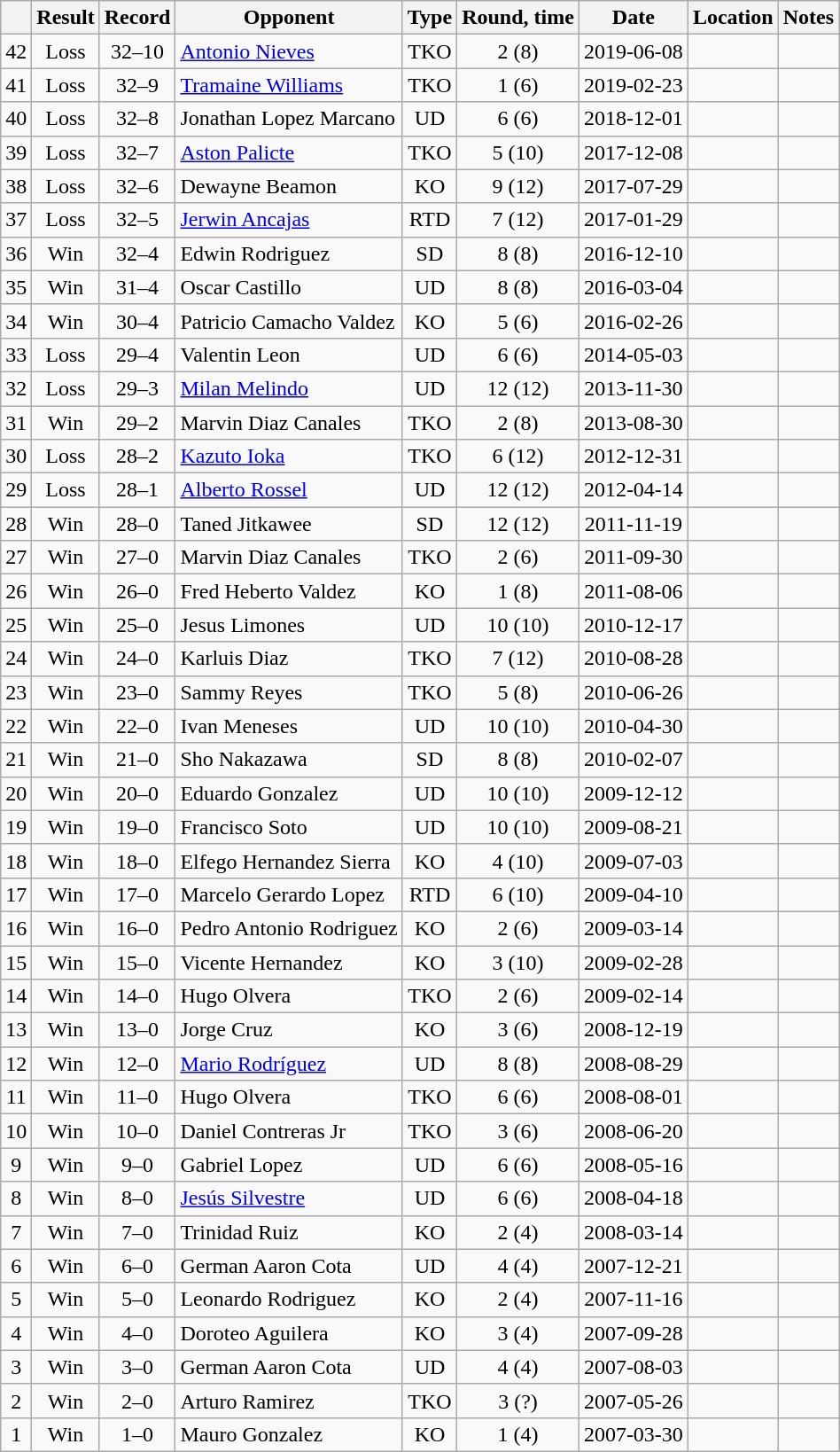<table class=wikitable style=text-align:center>
<tr>
<th></th>
<th>Result</th>
<th>Record</th>
<th>Opponent</th>
<th>Type</th>
<th>Round, time</th>
<th>Date</th>
<th>Location</th>
<th>Notes</th>
</tr>
<tr>
<td>42</td>
<td>Loss</td>
<td>32–10</td>
<td align=left><a href='#'>Antonio Nieves</a></td>
<td>TKO</td>
<td>2 (8)</td>
<td>2019-06-08</td>
<td align=left></td>
<td align=left></td>
</tr>
<tr>
<td>41</td>
<td>Loss</td>
<td>32–9</td>
<td align=left><a href='#'>Tramaine Williams</a></td>
<td>TKO</td>
<td>1 (6)</td>
<td>2019-02-23</td>
<td align=left></td>
<td align=left></td>
</tr>
<tr>
<td>40</td>
<td>Loss</td>
<td>32–8</td>
<td align=left>Jonathan Lopez Marcano</td>
<td>UD</td>
<td>6 (6)</td>
<td>2018-12-01</td>
<td align=left></td>
<td align=left></td>
</tr>
<tr>
<td>39</td>
<td>Loss</td>
<td>32–7</td>
<td align=left><a href='#'>Aston Palicte</a></td>
<td>TKO</td>
<td>5 (10)</td>
<td>2017-12-08</td>
<td align=left></td>
<td align=left></td>
</tr>
<tr>
<td>38</td>
<td>Loss</td>
<td>32–6</td>
<td align=left>Dewayne Beamon</td>
<td>KO</td>
<td>9 (12)</td>
<td>2017-07-29</td>
<td align=left></td>
<td align=left></td>
</tr>
<tr>
<td>37</td>
<td>Loss</td>
<td>32–5</td>
<td align=left><a href='#'>Jerwin Ancajas</a></td>
<td>RTD</td>
<td>7 (12)</td>
<td>2017-01-29</td>
<td align=left></td>
<td align=left></td>
</tr>
<tr>
<td>36</td>
<td>Win</td>
<td>32–4</td>
<td align=left>Edwin Rodriguez</td>
<td>SD</td>
<td>8 (8)</td>
<td>2016-12-10</td>
<td align=left></td>
<td align=left></td>
</tr>
<tr>
<td>35</td>
<td>Win</td>
<td>31–4</td>
<td align=left>Oscar Castillo</td>
<td>UD</td>
<td>8 (8)</td>
<td>2016-03-04</td>
<td align=left></td>
<td align=left></td>
</tr>
<tr>
<td>34</td>
<td>Win</td>
<td>30–4</td>
<td align=left>Patricio Camacho Valdez</td>
<td>KO</td>
<td>5 (6)</td>
<td>2016-02-26</td>
<td align=left></td>
<td align=left></td>
</tr>
<tr>
<td>33</td>
<td>Loss</td>
<td>29–4</td>
<td align=left>Valentin Leon</td>
<td>UD</td>
<td>6 (6)</td>
<td>2014-05-03</td>
<td align=left></td>
<td align=left></td>
</tr>
<tr>
<td>32</td>
<td>Loss</td>
<td>29–3</td>
<td align=left><a href='#'>Milan Melindo</a></td>
<td>UD</td>
<td>12 (12)</td>
<td>2013-11-30</td>
<td align=left></td>
<td align=left></td>
</tr>
<tr>
<td>31</td>
<td>Win</td>
<td>29–2</td>
<td align=left>Marvin Diaz Canales</td>
<td>TKO</td>
<td>2 (8)</td>
<td>2013-08-30</td>
<td align=left></td>
<td align=left></td>
</tr>
<tr>
<td>30</td>
<td>Loss</td>
<td>28–2</td>
<td align=left><a href='#'>Kazuto Ioka</a></td>
<td>TKO</td>
<td>6 (12)</td>
<td>2012-12-31</td>
<td align=left></td>
<td align=left></td>
</tr>
<tr>
<td>29</td>
<td>Loss</td>
<td>28–1</td>
<td align=left><a href='#'>Alberto Rossel</a></td>
<td>UD</td>
<td>12 (12)</td>
<td>2012-04-14</td>
<td align=left></td>
<td align=left></td>
</tr>
<tr>
<td>28</td>
<td>Win</td>
<td>28–0</td>
<td align=left>Taned Jitkawee</td>
<td>SD</td>
<td>12 (12)</td>
<td>2011-11-19</td>
<td align=left></td>
<td align=left></td>
</tr>
<tr>
<td>27</td>
<td>Win</td>
<td>27–0</td>
<td align=left>Marvin Diaz Canales</td>
<td>TKO</td>
<td>2 (6)</td>
<td>2011-09-30</td>
<td align=left></td>
<td align=left></td>
</tr>
<tr>
<td>26</td>
<td>Win</td>
<td>26–0</td>
<td align=left>Fred Heberto Valdez</td>
<td>KO</td>
<td>1 (8)</td>
<td>2011-08-06</td>
<td align=left></td>
<td align=left></td>
</tr>
<tr>
<td>25</td>
<td>Win</td>
<td>25–0</td>
<td align=left>Jesus Limones</td>
<td>UD</td>
<td>10 (10)</td>
<td>2010-12-17</td>
<td align=left></td>
<td align=left></td>
</tr>
<tr>
<td>24</td>
<td>Win</td>
<td>24–0</td>
<td align=left>Karluis Diaz</td>
<td>TKO</td>
<td>7 (12)</td>
<td>2010-08-28</td>
<td align=left></td>
<td align=left></td>
</tr>
<tr>
<td>23</td>
<td>Win</td>
<td>23–0</td>
<td align=left>Sammy Reyes</td>
<td>TKO</td>
<td>5 (8)</td>
<td>2010-06-26</td>
<td align=left></td>
<td align=left></td>
</tr>
<tr>
<td>22</td>
<td>Win</td>
<td>22–0</td>
<td align=left>Ivan Meneses</td>
<td>UD</td>
<td>10 (10)</td>
<td>2010-04-30</td>
<td align=left></td>
<td align=left></td>
</tr>
<tr>
<td>21</td>
<td>Win</td>
<td>21–0</td>
<td align=left>Sho Nakazawa</td>
<td>SD</td>
<td>8 (8)</td>
<td>2010-02-07</td>
<td align=left></td>
<td align=left></td>
</tr>
<tr>
<td>20</td>
<td>Win</td>
<td>20–0</td>
<td align=left>Eduardo Gonzalez</td>
<td>UD</td>
<td>10 (10)</td>
<td>2009-12-12</td>
<td align=left></td>
<td align=left></td>
</tr>
<tr>
<td>19</td>
<td>Win</td>
<td>19–0</td>
<td align=left>Francisco Soto</td>
<td>UD</td>
<td>10 (10)</td>
<td>2009-08-21</td>
<td align=left></td>
<td align=left></td>
</tr>
<tr>
<td>18</td>
<td>Win</td>
<td>18–0</td>
<td align=left>Elfego Hernandez Sierra</td>
<td>KO</td>
<td>4 (10)</td>
<td>2009-07-03</td>
<td align=left></td>
<td align=left></td>
</tr>
<tr>
<td>17</td>
<td>Win</td>
<td>17–0</td>
<td align=left>Marcelo Gerardo Lopez</td>
<td>RTD</td>
<td>6 (10)</td>
<td>2009-04-10</td>
<td align=left></td>
<td align=left></td>
</tr>
<tr>
<td>16</td>
<td>Win</td>
<td>16–0</td>
<td align=left>Pedro Antonio Rodriguez</td>
<td>KO</td>
<td>2 (6)</td>
<td>2009-03-14</td>
<td align=left></td>
<td align=left></td>
</tr>
<tr>
<td>15</td>
<td>Win</td>
<td>15–0</td>
<td align=left>Vicente Hernandez</td>
<td>KO</td>
<td>3 (10)</td>
<td>2009-02-28</td>
<td align=left></td>
<td align=left></td>
</tr>
<tr>
<td>14</td>
<td>Win</td>
<td>14–0</td>
<td align=left>Hugo Olvera</td>
<td>TKO</td>
<td>2 (6)</td>
<td>2009-02-14</td>
<td align=left></td>
<td align=left></td>
</tr>
<tr>
<td>13</td>
<td>Win</td>
<td>13–0</td>
<td align=left>Jorge Cruz</td>
<td>KO</td>
<td>3 (6)</td>
<td>2008-12-19</td>
<td align=left></td>
<td align=left></td>
</tr>
<tr>
<td>12</td>
<td>Win</td>
<td>12–0</td>
<td align=left><a href='#'>Mario Rodríguez</a></td>
<td>UD</td>
<td>8 (8)</td>
<td>2008-08-29</td>
<td align=left></td>
<td align=left></td>
</tr>
<tr>
<td>11</td>
<td>Win</td>
<td>11–0</td>
<td align=left>Hugo Olvera</td>
<td>TKO</td>
<td>6 (6)</td>
<td>2008-08-01</td>
<td align=left></td>
<td align=left></td>
</tr>
<tr>
<td>10</td>
<td>Win</td>
<td>10–0</td>
<td align=left>Daniel Contreras Jr</td>
<td>TKO</td>
<td>3 (6)</td>
<td>2008-06-20</td>
<td align=left></td>
<td align=left></td>
</tr>
<tr>
<td>9</td>
<td>Win</td>
<td>9–0</td>
<td align=left>Gabriel Lopez</td>
<td>UD</td>
<td>6 (6)</td>
<td>2008-05-16</td>
<td align=left></td>
<td align=left></td>
</tr>
<tr>
<td>8</td>
<td>Win</td>
<td>8–0</td>
<td align=left><a href='#'>Jesús Silvestre</a></td>
<td>UD</td>
<td>6 (6)</td>
<td>2008-04-18</td>
<td align=left></td>
<td align=left></td>
</tr>
<tr>
<td>7</td>
<td>Win</td>
<td>7–0</td>
<td align=left>Trinidad Ruiz</td>
<td>KO</td>
<td>2 (4)</td>
<td>2008-03-14</td>
<td align=left></td>
<td align=left></td>
</tr>
<tr>
<td>6</td>
<td>Win</td>
<td>6–0</td>
<td align=left>German Aaron Cota</td>
<td>UD</td>
<td>4 (4)</td>
<td>2007-12-21</td>
<td align=left></td>
<td align=left></td>
</tr>
<tr>
<td>5</td>
<td>Win</td>
<td>5–0</td>
<td align=left>Leonardo Rodriguez</td>
<td>KO</td>
<td>2 (4)</td>
<td>2007-11-16</td>
<td align=left></td>
<td align=left></td>
</tr>
<tr>
<td>4</td>
<td>Win</td>
<td>4–0</td>
<td align=left>Doroteo Aguilera</td>
<td>KO</td>
<td>3 (4)</td>
<td>2007-09-28</td>
<td align=left></td>
<td align=left></td>
</tr>
<tr>
<td>3</td>
<td>Win</td>
<td>3–0</td>
<td align=left>German Aaron Cota</td>
<td>UD</td>
<td>4 (4)</td>
<td>2007-08-03</td>
<td align=left></td>
<td align=left></td>
</tr>
<tr>
<td>2</td>
<td>Win</td>
<td>2–0</td>
<td align=left>Arturo Ramirez</td>
<td>TKO</td>
<td>3 (?)</td>
<td>2007-05-26</td>
<td align=left></td>
<td align=left></td>
</tr>
<tr>
<td>1</td>
<td>Win</td>
<td>1–0</td>
<td align=left>Mauro Gonzalez</td>
<td>KO</td>
<td>1 (4)</td>
<td>2007-03-30</td>
<td align=left></td>
<td align=left></td>
</tr>
</table>
